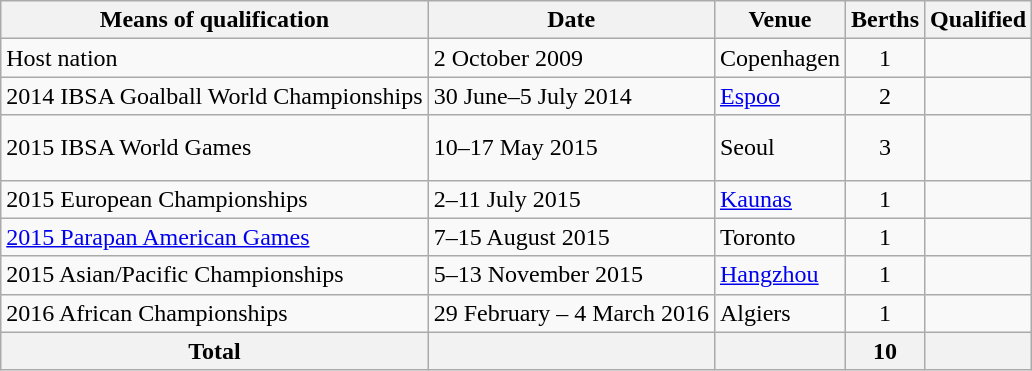<table class="wikitable">
<tr>
<th>Means of qualification</th>
<th>Date</th>
<th>Venue</th>
<th>Berths</th>
<th>Qualified</th>
</tr>
<tr>
<td>Host nation</td>
<td>2 October 2009</td>
<td> Copenhagen</td>
<td align="center">1</td>
<td></td>
</tr>
<tr>
<td>2014 IBSA Goalball World Championships</td>
<td>30 June–5 July 2014</td>
<td> <a href='#'>Espoo</a></td>
<td align="center">2</td>
<td><br></td>
</tr>
<tr>
<td>2015 IBSA World Games</td>
<td>10–17 May 2015</td>
<td> Seoul</td>
<td align="center">3</td>
<td><br><br></td>
</tr>
<tr>
<td>2015 European Championships</td>
<td>2–11 July 2015</td>
<td> <a href='#'>Kaunas</a></td>
<td align="center">1</td>
<td></td>
</tr>
<tr>
<td><a href='#'>2015 Parapan American Games</a></td>
<td>7–15 August 2015</td>
<td> Toronto</td>
<td align="center">1</td>
<td></td>
</tr>
<tr>
<td>2015 Asian/Pacific Championships</td>
<td>5–13 November 2015</td>
<td> <a href='#'>Hangzhou</a></td>
<td align="center">1</td>
<td></td>
</tr>
<tr>
<td>2016 African Championships</td>
<td>29 February – 4 March 2016</td>
<td> Algiers</td>
<td align="center">1</td>
<td></td>
</tr>
<tr>
<th>Total</th>
<th></th>
<th></th>
<th align="center">10</th>
<th></th>
</tr>
</table>
